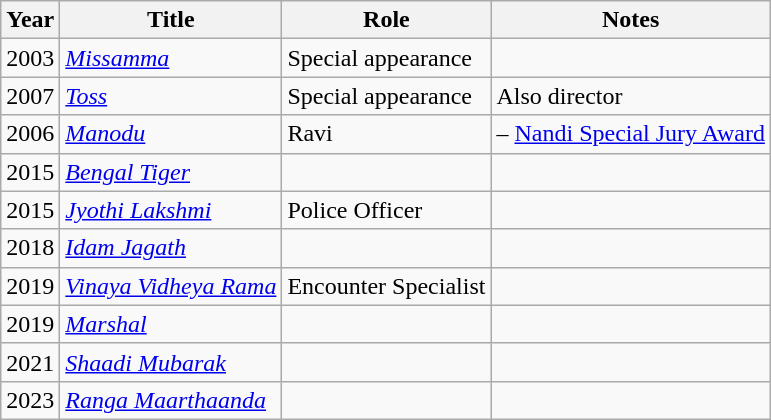<table class="wikitable">
<tr>
<th>Year</th>
<th>Title</th>
<th>Role</th>
<th>Notes</th>
</tr>
<tr>
<td>2003</td>
<td><em><a href='#'>Missamma</a></em></td>
<td>Special appearance</td>
<td></td>
</tr>
<tr>
<td>2007</td>
<td><em><a href='#'>Toss</a></em></td>
<td>Special appearance</td>
<td>Also director</td>
</tr>
<tr>
<td>2006</td>
<td><em><a href='#'>Manodu</a></em></td>
<td>Ravi</td>
<td> – <a href='#'>Nandi Special Jury Award</a></td>
</tr>
<tr>
<td>2015</td>
<td><em><a href='#'>Bengal Tiger</a></em></td>
<td></td>
<td></td>
</tr>
<tr>
<td>2015</td>
<td><em><a href='#'>Jyothi Lakshmi</a></em></td>
<td>Police Officer</td>
<td></td>
</tr>
<tr>
<td>2018</td>
<td><em><a href='#'>Idam Jagath</a></em></td>
<td></td>
<td></td>
</tr>
<tr>
<td>2019</td>
<td><em><a href='#'>Vinaya Vidheya Rama</a></em></td>
<td>Encounter Specialist</td>
<td></td>
</tr>
<tr>
<td>2019</td>
<td><em><a href='#'>Marshal</a></em></td>
<td></td>
<td></td>
</tr>
<tr>
<td>2021</td>
<td><em><a href='#'>Shaadi Mubarak</a></em></td>
<td></td>
<td></td>
</tr>
<tr>
<td>2023</td>
<td><em><a href='#'>Ranga Maarthaanda</a></em></td>
<td></td>
<td></td>
</tr>
</table>
